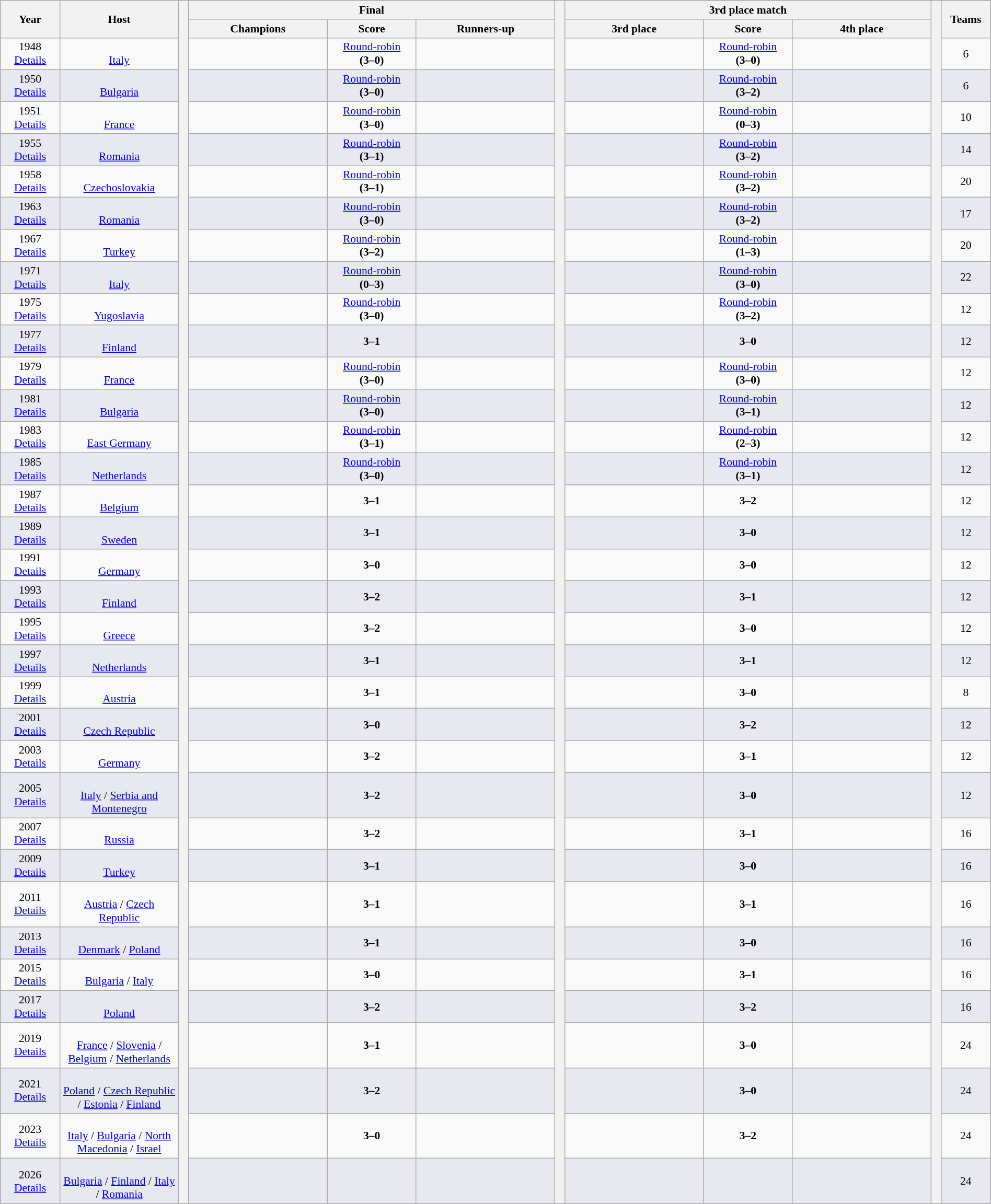<table class="wikitable" style="font-size:90%; width: 100%; text-align: center;">
<tr bgcolor=#c1d8ff>
<th rowspan=2 width=6%>Year</th>
<th rowspan=2 width=12%>Host</th>
<th width=1% rowspan=36 bgcolor=ffffff></th>
<th colspan=3>Final</th>
<th width=1% rowspan=36 bgcolor=ffffff></th>
<th colspan=3>3rd place match</th>
<th width=1% rowspan=36 bgcolor=#ffffff></th>
<th rowspan=2 width=5%>Teams</th>
</tr>
<tr bgcolor=#efefef>
<th width=14%>Champions</th>
<th width=9%>Score</th>
<th width=14%>Runners-up</th>
<th width=14%>3rd place</th>
<th width=9%>Score</th>
<th width=14%>4th place</th>
</tr>
<tr>
<td>1948<br><a href='#'>Details</a></td>
<td><br><a href='#'>Italy</a></td>
<td><strong></strong></td>
<td><a href='#'>Round-robin</a><br><strong>(3–0)</strong></td>
<td></td>
<td></td>
<td><a href='#'>Round-robin</a><br><strong>(3–0)</strong></td>
<td></td>
<td>6</td>
</tr>
<tr bgcolor=#E8E8F0>
<td>1950<br><a href='#'>Details</a></td>
<td><br><a href='#'>Bulgaria</a></td>
<td><strong></strong></td>
<td><a href='#'>Round-robin</a><br><strong>(3–0)</strong></td>
<td></td>
<td></td>
<td><a href='#'>Round-robin</a><br><strong>(3–2)</strong></td>
<td></td>
<td>6</td>
</tr>
<tr>
<td>1951<br><a href='#'>Details</a></td>
<td><br><a href='#'>France</a></td>
<td><strong></strong></td>
<td><a href='#'>Round-robin</a><br><strong>(3–0)</strong></td>
<td></td>
<td></td>
<td><a href='#'>Round-robin</a><br><strong>(0–3)</strong></td>
<td></td>
<td>10</td>
</tr>
<tr bgcolor=#E8E8F0>
<td>1955<br><a href='#'>Details</a></td>
<td><br><a href='#'>Romania</a></td>
<td><strong></strong></td>
<td><a href='#'>Round-robin</a><br><strong>(3–1)</strong></td>
<td></td>
<td></td>
<td><a href='#'>Round-robin</a><br><strong>(3–2)</strong></td>
<td></td>
<td>14</td>
</tr>
<tr>
<td>1958<br><a href='#'>Details</a></td>
<td><br><a href='#'>Czechoslovakia</a></td>
<td><strong></strong></td>
<td><a href='#'>Round-robin</a><br><strong>(3–1)</strong></td>
<td></td>
<td></td>
<td><a href='#'>Round-robin</a><br><strong>(3–2)</strong></td>
<td></td>
<td>20</td>
</tr>
<tr bgcolor=#E8E8F0>
<td>1963<br><a href='#'>Details</a></td>
<td><br><a href='#'>Romania</a></td>
<td><strong></strong></td>
<td><a href='#'>Round-robin</a><br><strong>(3–0)</strong></td>
<td></td>
<td></td>
<td><a href='#'>Round-robin</a><br><strong>(3–2)</strong></td>
<td></td>
<td>17</td>
</tr>
<tr>
<td>1967<br><a href='#'>Details</a></td>
<td><br><a href='#'>Turkey</a></td>
<td><strong></strong></td>
<td><a href='#'>Round-robin</a><br><strong>(3–2)</strong></td>
<td></td>
<td></td>
<td><a href='#'>Round-robin</a><br><strong>(1–3)</strong></td>
<td></td>
<td>20</td>
</tr>
<tr bgcolor=#E8E8F0>
<td>1971<br><a href='#'>Details</a></td>
<td><br><a href='#'>Italy</a></td>
<td><strong></strong></td>
<td><a href='#'>Round-robin</a><br><strong>(0–3)</strong></td>
<td></td>
<td></td>
<td><a href='#'>Round-robin</a><br><strong>(3–0)</strong></td>
<td></td>
<td>22</td>
</tr>
<tr>
<td>1975<br><a href='#'>Details</a></td>
<td><br><a href='#'>Yugoslavia</a></td>
<td><strong></strong></td>
<td><a href='#'>Round-robin</a><br><strong>(3–0)</strong></td>
<td></td>
<td></td>
<td><a href='#'>Round-robin</a><br><strong>(3–2)</strong></td>
<td></td>
<td>12</td>
</tr>
<tr bgcolor=#E8E8F0>
<td>1977<br><a href='#'>Details</a></td>
<td><br><a href='#'>Finland</a></td>
<td><strong></strong></td>
<td><strong>3–1</strong></td>
<td></td>
<td></td>
<td><strong>3–0</strong></td>
<td></td>
<td>12</td>
</tr>
<tr>
<td>1979<br><a href='#'>Details</a></td>
<td><br><a href='#'>France</a></td>
<td><strong></strong></td>
<td><a href='#'>Round-robin</a><br><strong>(3–0)</strong></td>
<td></td>
<td></td>
<td><a href='#'>Round-robin</a><br><strong>(3–0)</strong></td>
<td></td>
<td>12</td>
</tr>
<tr bgcolor=#E8E8F0>
<td>1981<br><a href='#'>Details</a></td>
<td><br><a href='#'>Bulgaria</a></td>
<td><strong></strong></td>
<td><a href='#'>Round-robin</a><br><strong>(3–0)</strong></td>
<td></td>
<td></td>
<td><a href='#'>Round-robin</a><br><strong>(3–1)</strong></td>
<td></td>
<td>12</td>
</tr>
<tr>
<td>1983<br><a href='#'>Details</a></td>
<td><br><a href='#'>East Germany</a></td>
<td><strong></strong></td>
<td><a href='#'>Round-robin</a><br><strong>(3–1)</strong></td>
<td></td>
<td></td>
<td><a href='#'>Round-robin</a><br><strong>(2–3)</strong></td>
<td></td>
<td>12</td>
</tr>
<tr bgcolor=#E8E8F0>
<td>1985<br><a href='#'>Details</a></td>
<td><br><a href='#'>Netherlands</a></td>
<td><strong></strong></td>
<td><a href='#'>Round-robin</a><br><strong>(3–0)</strong></td>
<td></td>
<td></td>
<td><a href='#'>Round-robin</a><br><strong>(3–1)</strong></td>
<td></td>
<td>12</td>
</tr>
<tr>
<td>1987<br><a href='#'>Details</a></td>
<td><br><a href='#'>Belgium</a></td>
<td><strong></strong></td>
<td><strong>3–1</strong></td>
<td></td>
<td></td>
<td><strong>3–2</strong></td>
<td></td>
<td>12</td>
</tr>
<tr bgcolor=#E8E8F0>
<td>1989<br><a href='#'>Details</a></td>
<td><br><a href='#'>Sweden</a></td>
<td><strong></strong></td>
<td><strong>3–1</strong></td>
<td></td>
<td></td>
<td><strong>3–0</strong></td>
<td></td>
<td>12</td>
</tr>
<tr>
<td>1991<br><a href='#'>Details</a></td>
<td><br><a href='#'>Germany</a></td>
<td><strong></strong></td>
<td><strong>3–0</strong></td>
<td></td>
<td></td>
<td><strong>3–0</strong></td>
<td></td>
<td>12</td>
</tr>
<tr bgcolor=#E8E8F0>
<td>1993<br><a href='#'>Details</a></td>
<td><br><a href='#'>Finland</a></td>
<td><strong></strong></td>
<td><strong>3–2</strong></td>
<td></td>
<td></td>
<td><strong>3–1</strong></td>
<td></td>
<td>12</td>
</tr>
<tr>
<td>1995<br><a href='#'>Details</a></td>
<td><br><a href='#'>Greece</a></td>
<td><strong></strong></td>
<td><strong>3–2</strong></td>
<td></td>
<td></td>
<td><strong>3–0</strong></td>
<td></td>
<td>12</td>
</tr>
<tr bgcolor=#E8E8F0>
<td>1997<br><a href='#'>Details</a></td>
<td><br><a href='#'>Netherlands</a></td>
<td><strong></strong></td>
<td><strong>3–1</strong></td>
<td></td>
<td></td>
<td><strong>3–1</strong></td>
<td></td>
<td>12</td>
</tr>
<tr>
<td>1999<br><a href='#'>Details</a></td>
<td><br><a href='#'>Austria</a></td>
<td><strong></strong></td>
<td><strong>3–1</strong></td>
<td></td>
<td></td>
<td><strong>3–0</strong></td>
<td></td>
<td>8</td>
</tr>
<tr bgcolor=#E8E8F0>
<td>2001<br><a href='#'>Details</a></td>
<td><br><a href='#'>Czech Republic</a></td>
<td><strong></strong></td>
<td><strong>3–0</strong></td>
<td></td>
<td></td>
<td><strong>3–2</strong></td>
<td></td>
<td>12</td>
</tr>
<tr>
<td>2003<br><a href='#'>Details</a></td>
<td><br><a href='#'>Germany</a></td>
<td><strong></strong></td>
<td><strong>3–2</strong></td>
<td></td>
<td></td>
<td><strong>3–1</strong></td>
<td></td>
<td>12</td>
</tr>
<tr bgcolor=#E8E8F0>
<td>2005<br><a href='#'>Details</a></td>
<td> <br><a href='#'>Italy</a> / <a href='#'>Serbia and Montenegro</a></td>
<td><strong></strong></td>
<td><strong>3–2</strong></td>
<td></td>
<td></td>
<td><strong>3–0</strong></td>
<td></td>
<td>12</td>
</tr>
<tr>
<td>2007<br><a href='#'>Details</a></td>
<td><br><a href='#'>Russia</a></td>
<td><strong></strong></td>
<td><strong>3–2</strong></td>
<td></td>
<td></td>
<td><strong>3–1</strong></td>
<td></td>
<td>16</td>
</tr>
<tr bgcolor=#E8E8F0>
<td>2009<br><a href='#'>Details</a></td>
<td><br><a href='#'>Turkey</a></td>
<td><strong></strong></td>
<td><strong>3–1</strong></td>
<td></td>
<td></td>
<td><strong>3–0</strong></td>
<td></td>
<td>16</td>
</tr>
<tr>
<td>2011<br><a href='#'>Details</a></td>
<td> <br><a href='#'>Austria</a> / <a href='#'>Czech Republic</a></td>
<td><strong></strong></td>
<td><strong>3–1</strong></td>
<td></td>
<td></td>
<td><strong>3–1</strong></td>
<td></td>
<td>16</td>
</tr>
<tr bgcolor=#E8E8F0>
<td>2013<br><a href='#'>Details</a></td>
<td> <br><a href='#'>Denmark</a> / <a href='#'>Poland</a></td>
<td><strong></strong></td>
<td><strong>3–1</strong></td>
<td></td>
<td></td>
<td><strong>3–0</strong></td>
<td></td>
<td>16</td>
</tr>
<tr>
<td>2015<br><a href='#'>Details</a></td>
<td> <br><a href='#'>Bulgaria</a> / <a href='#'>Italy</a></td>
<td><strong></strong></td>
<td><strong>3–0</strong></td>
<td></td>
<td></td>
<td><strong>3–1</strong></td>
<td></td>
<td>16</td>
</tr>
<tr bgcolor=#E8E8F0>
<td>2017<br><a href='#'>Details</a></td>
<td><br><a href='#'>Poland</a></td>
<td><strong></strong></td>
<td><strong>3–2</strong></td>
<td></td>
<td></td>
<td><strong>3–2</strong></td>
<td></td>
<td>16</td>
</tr>
<tr>
<td>2019<br><a href='#'>Details</a></td>
<td>   <br><a href='#'>France</a> / <a href='#'>Slovenia</a> / <a href='#'>Belgium</a> / <a href='#'>Netherlands</a></td>
<td><strong></strong></td>
<td><strong>3–1</strong></td>
<td></td>
<td></td>
<td><strong>3–0</strong></td>
<td></td>
<td>24</td>
</tr>
<tr bgcolor=#E8E8F0>
<td>2021<br><a href='#'>Details</a></td>
<td>   <br><a href='#'>Poland</a> / <a href='#'>Czech Republic</a> / <a href='#'>Estonia</a> / <a href='#'>Finland</a></td>
<td><strong></strong></td>
<td><strong>3–2</strong></td>
<td></td>
<td></td>
<td><strong>3–0</strong></td>
<td></td>
<td>24</td>
</tr>
<tr>
<td>2023<br><a href='#'>Details</a></td>
<td>   <br><a href='#'>Italy</a> / <a href='#'>Bulgaria</a> / <a href='#'>North Macedonia</a> / <a href='#'>Israel</a></td>
<td><strong></strong></td>
<td><strong>3–0</strong></td>
<td></td>
<td></td>
<td><strong>3–2</strong></td>
<td></td>
<td>24</td>
</tr>
<tr bgcolor=#E8E8F0>
<td>2026<br><a href='#'>Details</a></td>
<td>   <br><a href='#'>Bulgaria</a> / <a href='#'>Finland</a> / <a href='#'>Italy</a> / <a href='#'>Romania</a></td>
<td></td>
<td></td>
<td></td>
<td></td>
<td></td>
<td></td>
<td>24</td>
</tr>
</table>
